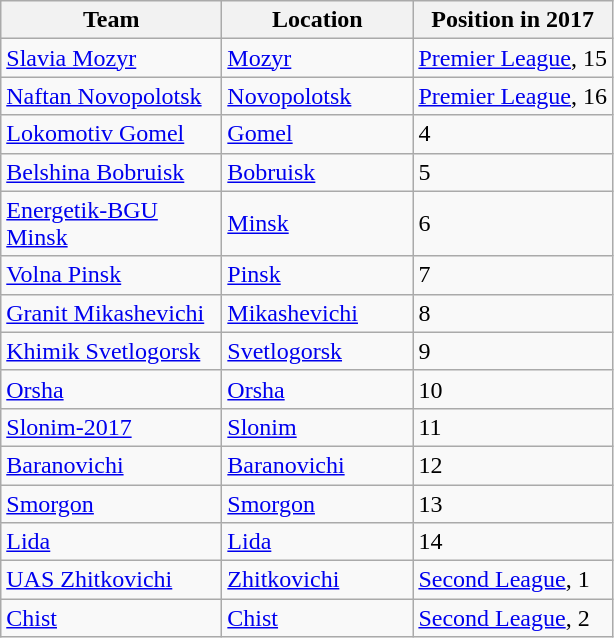<table class="wikitable sortable" style="text-align:left">
<tr>
<th width=140>Team</th>
<th width=120>Location</th>
<th data-sort-type="number">Position in 2017</th>
</tr>
<tr>
<td><a href='#'>Slavia Mozyr</a></td>
<td><a href='#'>Mozyr</a></td>
<td><a href='#'>Premier League</a>, 15</td>
</tr>
<tr>
<td><a href='#'>Naftan Novopolotsk</a></td>
<td><a href='#'>Novopolotsk</a></td>
<td><a href='#'>Premier League</a>, 16</td>
</tr>
<tr>
<td><a href='#'>Lokomotiv Gomel</a></td>
<td><a href='#'>Gomel</a></td>
<td>4</td>
</tr>
<tr>
<td><a href='#'>Belshina Bobruisk</a></td>
<td><a href='#'>Bobruisk</a></td>
<td>5</td>
</tr>
<tr>
<td><a href='#'>Energetik-BGU Minsk</a></td>
<td><a href='#'>Minsk</a></td>
<td>6</td>
</tr>
<tr>
<td><a href='#'>Volna Pinsk</a></td>
<td><a href='#'>Pinsk</a></td>
<td>7</td>
</tr>
<tr>
<td><a href='#'>Granit Mikashevichi</a></td>
<td><a href='#'>Mikashevichi</a></td>
<td>8</td>
</tr>
<tr>
<td><a href='#'>Khimik Svetlogorsk</a></td>
<td><a href='#'>Svetlogorsk</a></td>
<td>9</td>
</tr>
<tr>
<td><a href='#'>Orsha</a></td>
<td><a href='#'>Orsha</a></td>
<td>10</td>
</tr>
<tr>
<td><a href='#'>Slonim-2017</a></td>
<td><a href='#'>Slonim</a></td>
<td>11</td>
</tr>
<tr>
<td><a href='#'>Baranovichi</a></td>
<td><a href='#'>Baranovichi</a></td>
<td>12</td>
</tr>
<tr>
<td><a href='#'>Smorgon</a></td>
<td><a href='#'>Smorgon</a></td>
<td>13</td>
</tr>
<tr>
<td><a href='#'>Lida</a></td>
<td><a href='#'>Lida</a></td>
<td>14</td>
</tr>
<tr>
<td><a href='#'>UAS Zhitkovichi</a></td>
<td><a href='#'>Zhitkovichi</a></td>
<td><a href='#'>Second League</a>, 1</td>
</tr>
<tr>
<td><a href='#'>Chist</a></td>
<td><a href='#'>Chist</a></td>
<td><a href='#'>Second League</a>, 2</td>
</tr>
</table>
